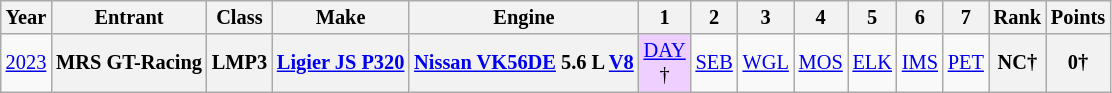<table class="wikitable" style="text-align:center; font-size:85%">
<tr>
<th>Year</th>
<th>Entrant</th>
<th>Class</th>
<th>Make</th>
<th>Engine</th>
<th>1</th>
<th>2</th>
<th>3</th>
<th>4</th>
<th>5</th>
<th>6</th>
<th>7</th>
<th>Rank</th>
<th>Points</th>
</tr>
<tr>
<td><a href='#'>2023</a></td>
<th nowrap>MRS GT-Racing</th>
<th>LMP3</th>
<th nowrap><a href='#'>Ligier JS P320</a></th>
<th nowrap><a href='#'>Nissan VK56DE</a> 5.6 L <a href='#'>V8</a></th>
<td style="background:#EFCFFF;"><a href='#'>DAY</a><br>†</td>
<td><a href='#'>SEB</a></td>
<td><a href='#'>WGL</a></td>
<td><a href='#'>MOS</a></td>
<td><a href='#'>ELK</a></td>
<td><a href='#'>IMS</a></td>
<td><a href='#'>PET</a></td>
<th>NC†</th>
<th>0†</th>
</tr>
</table>
